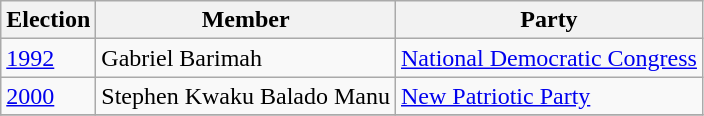<table class="wikitable">
<tr>
<th>Election</th>
<th>Member</th>
<th>Party</th>
</tr>
<tr>
<td><a href='#'>1992</a></td>
<td>Gabriel Barimah</td>
<td><a href='#'>National Democratic Congress</a></td>
</tr>
<tr>
<td><a href='#'>2000</a></td>
<td>Stephen Kwaku Balado Manu </td>
<td><a href='#'>New Patriotic Party</a></td>
</tr>
<tr>
</tr>
</table>
